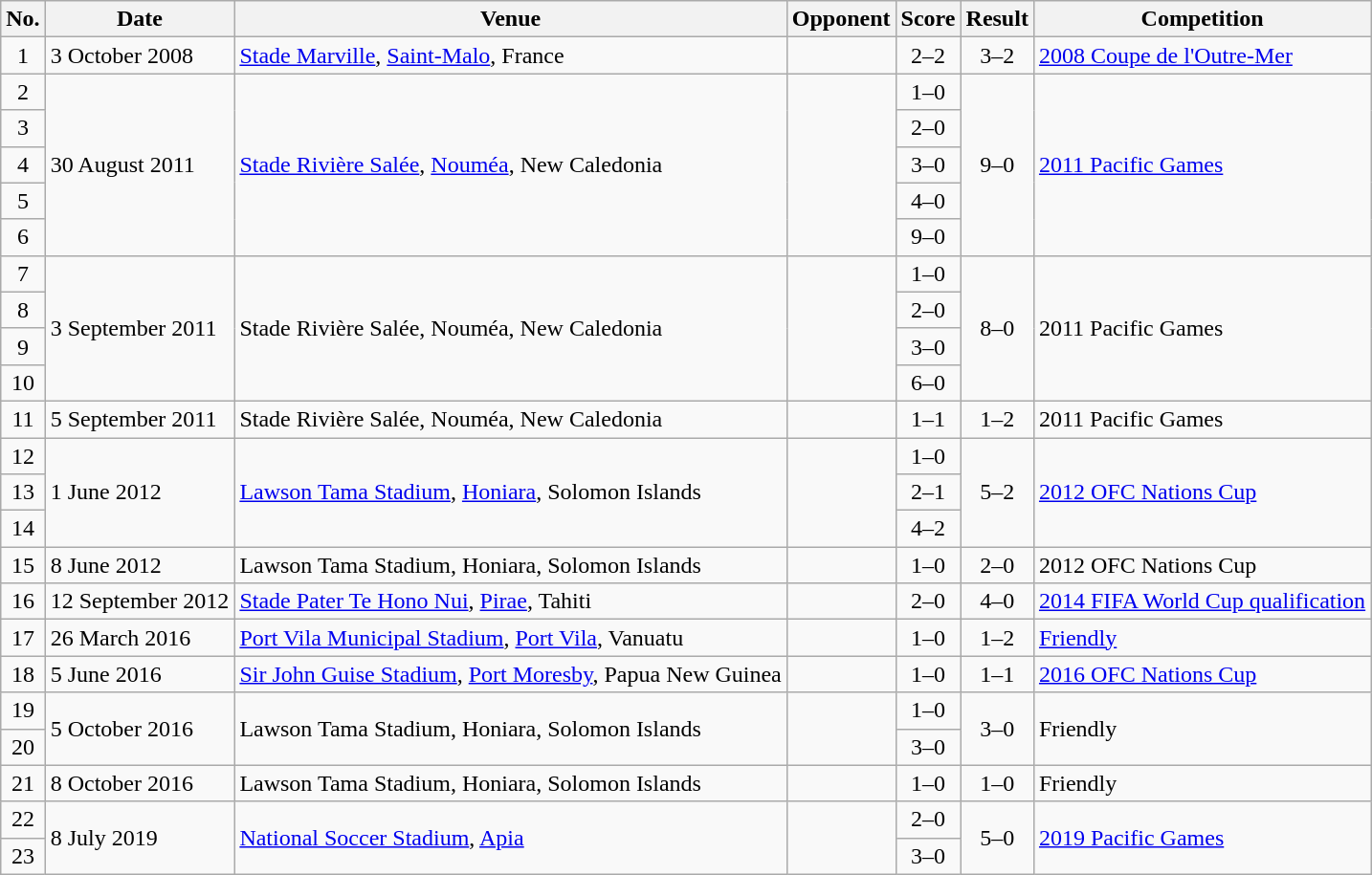<table class="wikitable sortable">
<tr>
<th scope="col">No.</th>
<th scope="col">Date</th>
<th scope="col">Venue</th>
<th scope="col">Opponent</th>
<th scope="col">Score</th>
<th scope="col">Result</th>
<th scope="col">Competition</th>
</tr>
<tr>
<td style="text-align:center">1</td>
<td>3 October 2008</td>
<td><a href='#'>Stade Marville</a>, <a href='#'>Saint-Malo</a>, France</td>
<td></td>
<td style="text-align:center">2–2</td>
<td style="text-align:center">3–2</td>
<td><a href='#'>2008 Coupe de l'Outre-Mer</a></td>
</tr>
<tr>
<td style="text-align:center">2</td>
<td rowspan="5">30 August 2011</td>
<td rowspan="5"><a href='#'>Stade Rivière Salée</a>, <a href='#'>Nouméa</a>, New Caledonia</td>
<td rowspan="5"></td>
<td style="text-align:center">1–0</td>
<td rowspan="5" style="text-align:center">9–0</td>
<td rowspan="5"><a href='#'>2011 Pacific Games</a></td>
</tr>
<tr>
<td style="text-align:center">3</td>
<td style="text-align:center">2–0</td>
</tr>
<tr>
<td style="text-align:center">4</td>
<td style="text-align:center">3–0</td>
</tr>
<tr>
<td style="text-align:center">5</td>
<td style="text-align:center">4–0</td>
</tr>
<tr>
<td style="text-align:center">6</td>
<td style="text-align:center">9–0</td>
</tr>
<tr>
<td style="text-align:center">7</td>
<td rowspan="4">3 September 2011</td>
<td rowspan="4">Stade Rivière Salée, Nouméa, New Caledonia</td>
<td rowspan="4"></td>
<td style="text-align:center">1–0</td>
<td rowspan="4" style="text-align:center">8–0</td>
<td rowspan="4">2011 Pacific Games</td>
</tr>
<tr>
<td style="text-align:center">8</td>
<td style="text-align:center">2–0</td>
</tr>
<tr>
<td style="text-align:center">9</td>
<td style="text-align:center">3–0</td>
</tr>
<tr>
<td style="text-align:center">10</td>
<td style="text-align:center">6–0</td>
</tr>
<tr>
<td style="text-align:center">11</td>
<td>5 September 2011</td>
<td>Stade Rivière Salée, Nouméa, New Caledonia</td>
<td></td>
<td style="text-align:center">1–1</td>
<td style="text-align:center">1–2</td>
<td>2011 Pacific Games</td>
</tr>
<tr>
<td style="text-align:center">12</td>
<td rowspan="3">1 June 2012</td>
<td rowspan="3"><a href='#'>Lawson Tama Stadium</a>, <a href='#'>Honiara</a>, Solomon Islands</td>
<td rowspan="3"></td>
<td style="text-align:center">1–0</td>
<td rowspan="3" style="text-align:center">5–2</td>
<td rowspan="3"><a href='#'>2012 OFC Nations Cup</a></td>
</tr>
<tr>
<td style="text-align:center">13</td>
<td style="text-align:center">2–1</td>
</tr>
<tr>
<td style="text-align:center">14</td>
<td style="text-align:center">4–2</td>
</tr>
<tr>
<td style="text-align:center">15</td>
<td>8 June 2012</td>
<td>Lawson Tama Stadium, Honiara, Solomon Islands</td>
<td></td>
<td style="text-align:center">1–0</td>
<td style="text-align:center">2–0</td>
<td>2012 OFC Nations Cup</td>
</tr>
<tr>
<td style="text-align:center">16</td>
<td>12 September 2012</td>
<td><a href='#'>Stade Pater Te Hono Nui</a>, <a href='#'>Pirae</a>, Tahiti</td>
<td></td>
<td style="text-align:center">2–0</td>
<td style="text-align:center">4–0</td>
<td><a href='#'>2014 FIFA World Cup qualification</a></td>
</tr>
<tr>
<td style="text-align:center">17</td>
<td>26 March 2016</td>
<td><a href='#'>Port Vila Municipal Stadium</a>, <a href='#'>Port Vila</a>, Vanuatu</td>
<td></td>
<td style="text-align:center">1–0</td>
<td style="text-align:center">1–2</td>
<td><a href='#'>Friendly</a></td>
</tr>
<tr>
<td style="text-align:center">18</td>
<td>5 June 2016</td>
<td><a href='#'>Sir John Guise Stadium</a>, <a href='#'>Port Moresby</a>, Papua New Guinea</td>
<td></td>
<td style="text-align:center">1–0</td>
<td style="text-align:center">1–1</td>
<td><a href='#'>2016 OFC Nations Cup</a></td>
</tr>
<tr>
<td style="text-align:center">19</td>
<td rowspan="2">5 October 2016</td>
<td rowspan="2">Lawson Tama Stadium, Honiara, Solomon Islands</td>
<td rowspan="2"></td>
<td style="text-align:center">1–0</td>
<td rowspan="2" style="text-align:center">3–0</td>
<td rowspan="2">Friendly</td>
</tr>
<tr>
<td style="text-align:center">20</td>
<td style="text-align:center">3–0</td>
</tr>
<tr>
<td style="text-align:center">21</td>
<td>8 October 2016</td>
<td>Lawson Tama Stadium, Honiara, Solomon Islands</td>
<td></td>
<td style="text-align:center">1–0</td>
<td style="text-align:center">1–0</td>
<td>Friendly</td>
</tr>
<tr>
<td style="text-align:center">22</td>
<td rowspan="2">8 July 2019</td>
<td rowspan="2"><a href='#'>National Soccer Stadium</a>, <a href='#'>Apia</a></td>
<td rowspan="2"></td>
<td style="text-align:center">2–0</td>
<td rowspan="2" style="text-align:center">5–0</td>
<td rowspan="2"><a href='#'>2019 Pacific Games</a></td>
</tr>
<tr>
<td style="text-align:center">23</td>
<td style="text-align:center">3–0</td>
</tr>
</table>
